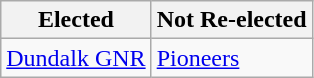<table class="wikitable">
<tr>
<th>Elected</th>
<th>Not Re-elected</th>
</tr>
<tr>
<td><a href='#'>Dundalk GNR</a></td>
<td><a href='#'>Pioneers</a></td>
</tr>
</table>
